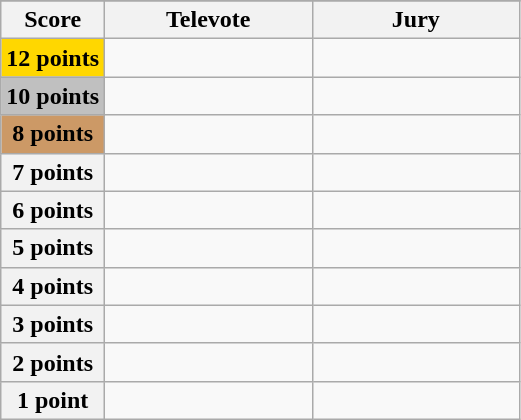<table class="wikitable">
<tr>
</tr>
<tr>
<th scope="col" width="20%">Score</th>
<th scope="col" width="40%">Televote</th>
<th scope="col" width="40%">Jury</th>
</tr>
<tr>
<th scope="row" style="background:gold">12 points</th>
<td></td>
<td></td>
</tr>
<tr>
<th scope="row" style="background:silver">10 points</th>
<td></td>
<td></td>
</tr>
<tr>
<th scope="row" style="background:#CC9966">8 points</th>
<td></td>
<td></td>
</tr>
<tr>
<th scope="row">7 points</th>
<td></td>
<td></td>
</tr>
<tr>
<th scope="row">6 points</th>
<td></td>
<td></td>
</tr>
<tr>
<th scope="row">5 points</th>
<td></td>
<td></td>
</tr>
<tr>
<th scope="row">4 points</th>
<td></td>
<td></td>
</tr>
<tr>
<th scope="row">3 points</th>
<td></td>
<td></td>
</tr>
<tr>
<th scope="row">2 points</th>
<td></td>
<td></td>
</tr>
<tr>
<th scope="row">1 point</th>
<td></td>
<td></td>
</tr>
</table>
